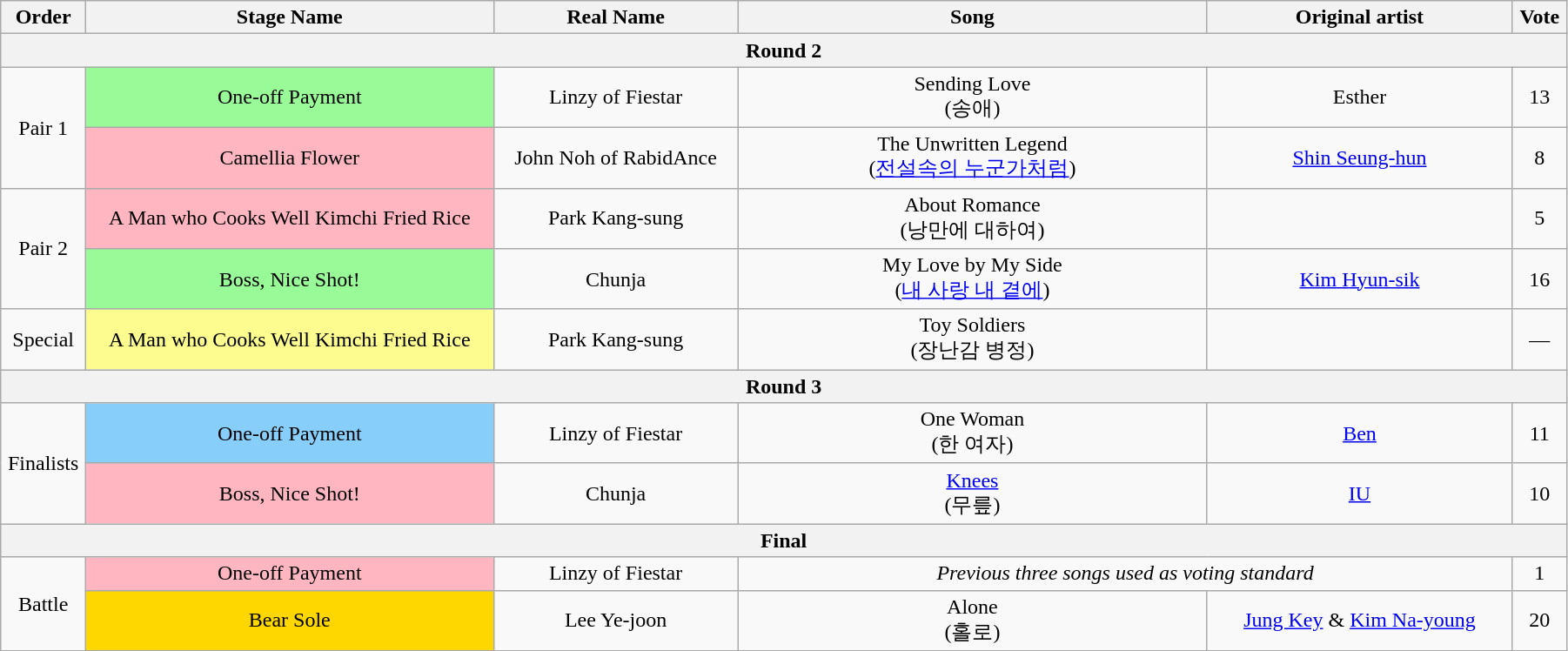<table class="wikitable" style="text-align:center; width:95%;">
<tr>
<th style="width:1%;">Order</th>
<th style="width:20%;">Stage Name</th>
<th style="width:12%;">Real Name</th>
<th style="width:23%;">Song</th>
<th style="width:15%;">Original artist</th>
<th style="width:1%;">Vote</th>
</tr>
<tr>
<th colspan=6>Round 2</th>
</tr>
<tr>
<td rowspan=2>Pair 1</td>
<td bgcolor="palegreen">One-off Payment</td>
<td>Linzy of Fiestar</td>
<td>Sending Love<br>(송애)</td>
<td>Esther</td>
<td>13</td>
</tr>
<tr>
<td bgcolor="lightpink">Camellia Flower</td>
<td>John Noh of RabidAnce</td>
<td>The Unwritten Legend<br>(<a href='#'>전설속의 누군가처럼</a>)</td>
<td><a href='#'>Shin Seung-hun</a></td>
<td>8</td>
</tr>
<tr>
<td rowspan=2>Pair 2</td>
<td bgcolor="lightpink">A Man who Cooks Well Kimchi Fried Rice</td>
<td>Park Kang-sung</td>
<td>About Romance<br>(낭만에 대하여)</td>
<td></td>
<td>5</td>
</tr>
<tr>
<td bgcolor="palegreen">Boss, Nice Shot!</td>
<td>Chunja</td>
<td>My Love by My Side<br>(<a href='#'>내 사랑 내 곁에</a>)</td>
<td><a href='#'>Kim Hyun-sik</a></td>
<td>16</td>
</tr>
<tr>
<td>Special</td>
<td bgcolor="#FDFC8F">A Man who Cooks Well Kimchi Fried Rice</td>
<td>Park Kang-sung</td>
<td>Toy Soldiers<br>(장난감 병정)</td>
<td></td>
<td>—</td>
</tr>
<tr>
<th colspan=6>Round 3</th>
</tr>
<tr>
<td rowspan=2>Finalists</td>
<td bgcolor="lightskyblue">One-off Payment</td>
<td>Linzy of Fiestar</td>
<td>One Woman<br>(한 여자)</td>
<td><a href='#'>Ben</a></td>
<td>11</td>
</tr>
<tr>
<td bgcolor="lightpink">Boss, Nice Shot!</td>
<td>Chunja</td>
<td><a href='#'>Knees</a><br>(무릎)</td>
<td><a href='#'>IU</a></td>
<td>10</td>
</tr>
<tr>
<th colspan=6>Final</th>
</tr>
<tr>
<td rowspan=2>Battle</td>
<td bgcolor="lightpink">One-off Payment</td>
<td>Linzy of Fiestar</td>
<td colspan=2><em>Previous three songs used as voting standard</em></td>
<td>1</td>
</tr>
<tr>
<td bgcolor="gold">Bear Sole</td>
<td>Lee Ye-joon</td>
<td>Alone<br>(홀로)</td>
<td><a href='#'>Jung Key</a> & <a href='#'>Kim Na-young</a></td>
<td>20</td>
</tr>
</table>
